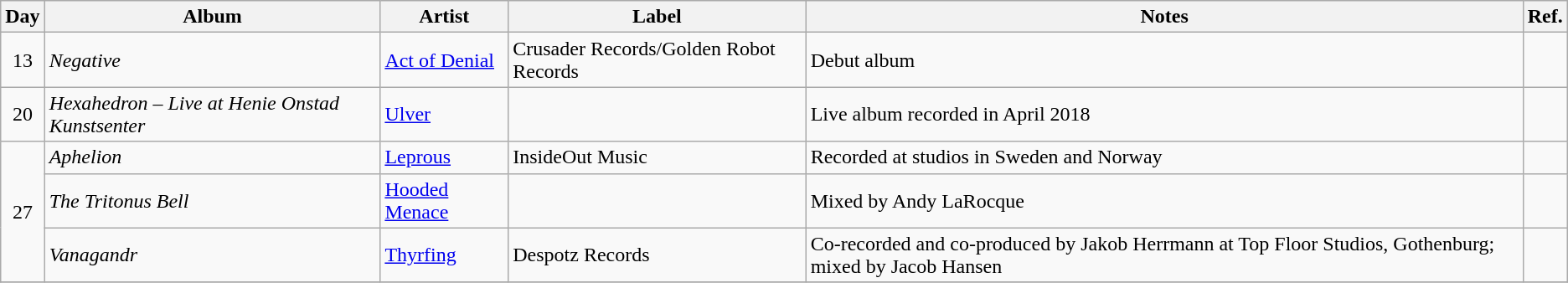<table class="wikitable">
<tr>
<th>Day</th>
<th>Album</th>
<th>Artist</th>
<th>Label</th>
<th>Notes</th>
<th>Ref.</th>
</tr>
<tr>
<td rowspan="1" style="text-align:center;">13</td>
<td><em>Negative</em></td>
<td><a href='#'>Act of Denial</a></td>
<td>Crusader Records/Golden Robot Records</td>
<td>Debut album</td>
<td></td>
</tr>
<tr>
<td rowspan="1" style="text-align:center;">20</td>
<td><em>Hexahedron – Live at Henie Onstad Kunstsenter</em></td>
<td><a href='#'>Ulver</a></td>
<td></td>
<td>Live album recorded in April 2018</td>
<td></td>
</tr>
<tr>
<td rowspan="3" style="text-align:center;">27</td>
<td><em>Aphelion</em></td>
<td><a href='#'>Leprous</a></td>
<td>InsideOut Music</td>
<td>Recorded at studios in Sweden and Norway</td>
<td></td>
</tr>
<tr>
<td><em>The Tritonus Bell</em></td>
<td><a href='#'>Hooded Menace</a></td>
<td></td>
<td>Mixed by Andy LaRocque</td>
<td></td>
</tr>
<tr>
<td><em>Vanagandr</em></td>
<td><a href='#'>Thyrfing</a></td>
<td>Despotz Records</td>
<td>Co-recorded and co-produced by Jakob Herrmann at Top Floor Studios, Gothenburg; mixed by Jacob Hansen</td>
<td></td>
</tr>
<tr>
</tr>
</table>
